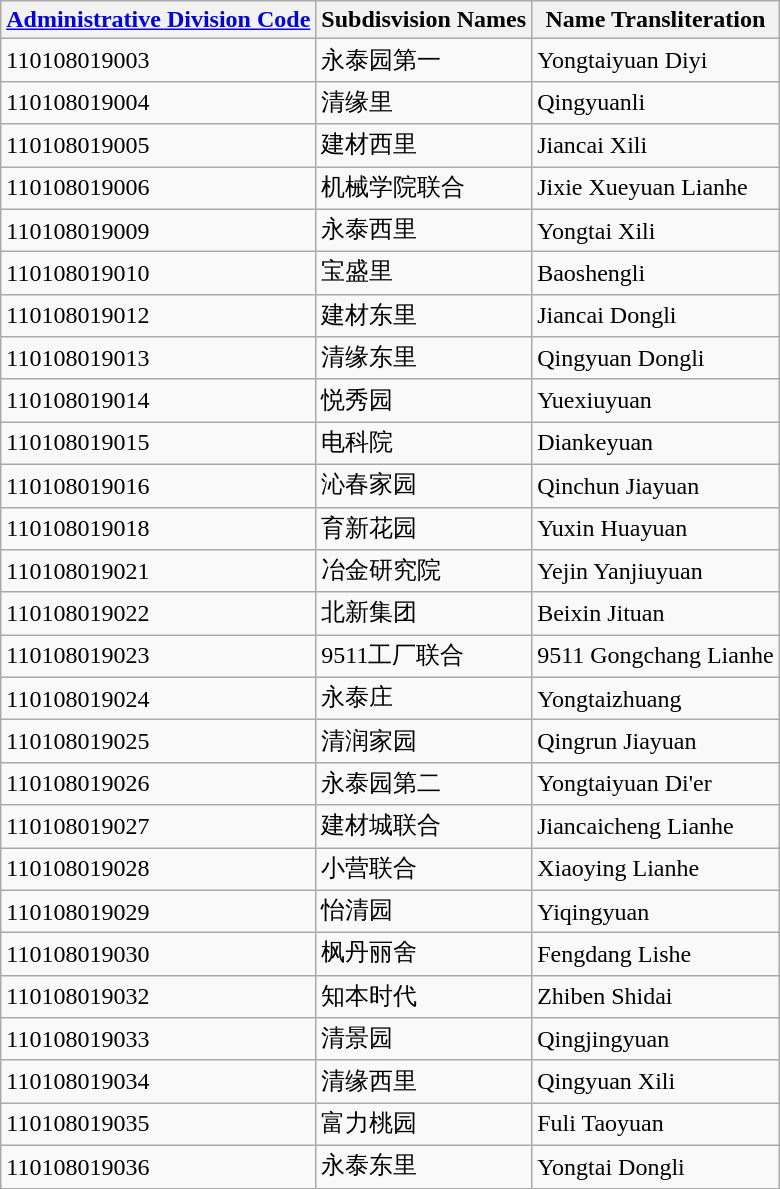<table class="wikitable sortable">
<tr>
<th><a href='#'>Administrative Division Code</a></th>
<th>Subdisvision Names</th>
<th>Name Transliteration</th>
</tr>
<tr>
<td>110108019003</td>
<td>永泰园第一</td>
<td>Yongtaiyuan Diyi</td>
</tr>
<tr>
<td>110108019004</td>
<td>清缘里</td>
<td>Qingyuanli</td>
</tr>
<tr>
<td>110108019005</td>
<td>建材西里</td>
<td>Jiancai Xili</td>
</tr>
<tr>
<td>110108019006</td>
<td>机械学院联合</td>
<td>Jixie Xueyuan Lianhe</td>
</tr>
<tr>
<td>110108019009</td>
<td>永泰西里</td>
<td>Yongtai Xili</td>
</tr>
<tr>
<td>110108019010</td>
<td>宝盛里</td>
<td>Baoshengli</td>
</tr>
<tr>
<td>110108019012</td>
<td>建材东里</td>
<td>Jiancai Dongli</td>
</tr>
<tr>
<td>110108019013</td>
<td>清缘东里</td>
<td>Qingyuan Dongli</td>
</tr>
<tr>
<td>110108019014</td>
<td>悦秀园</td>
<td>Yuexiuyuan</td>
</tr>
<tr>
<td>110108019015</td>
<td>电科院</td>
<td>Diankeyuan</td>
</tr>
<tr>
<td>110108019016</td>
<td>沁春家园</td>
<td>Qinchun Jiayuan</td>
</tr>
<tr>
<td>110108019018</td>
<td>育新花园</td>
<td>Yuxin Huayuan</td>
</tr>
<tr>
<td>110108019021</td>
<td>冶金研究院</td>
<td>Yejin Yanjiuyuan</td>
</tr>
<tr>
<td>110108019022</td>
<td>北新集团</td>
<td>Beixin Jituan</td>
</tr>
<tr>
<td>110108019023</td>
<td>9511工厂联合</td>
<td>9511 Gongchang Lianhe</td>
</tr>
<tr>
<td>110108019024</td>
<td>永泰庄</td>
<td>Yongtaizhuang</td>
</tr>
<tr>
<td>110108019025</td>
<td>清润家园</td>
<td>Qingrun Jiayuan</td>
</tr>
<tr>
<td>110108019026</td>
<td>永泰园第二</td>
<td>Yongtaiyuan Di'er</td>
</tr>
<tr>
<td>110108019027</td>
<td>建材城联合</td>
<td>Jiancaicheng Lianhe</td>
</tr>
<tr>
<td>110108019028</td>
<td>小营联合</td>
<td>Xiaoying Lianhe</td>
</tr>
<tr>
<td>110108019029</td>
<td>怡清园</td>
<td>Yiqingyuan</td>
</tr>
<tr>
<td>110108019030</td>
<td>枫丹丽舍</td>
<td>Fengdang Lishe</td>
</tr>
<tr>
<td>110108019032</td>
<td>知本时代</td>
<td>Zhiben Shidai</td>
</tr>
<tr>
<td>110108019033</td>
<td>清景园</td>
<td>Qingjingyuan</td>
</tr>
<tr>
<td>110108019034</td>
<td>清缘西里</td>
<td>Qingyuan Xili</td>
</tr>
<tr>
<td>110108019035</td>
<td>富力桃园</td>
<td>Fuli Taoyuan</td>
</tr>
<tr>
<td>110108019036</td>
<td>永泰东里</td>
<td>Yongtai Dongli</td>
</tr>
</table>
